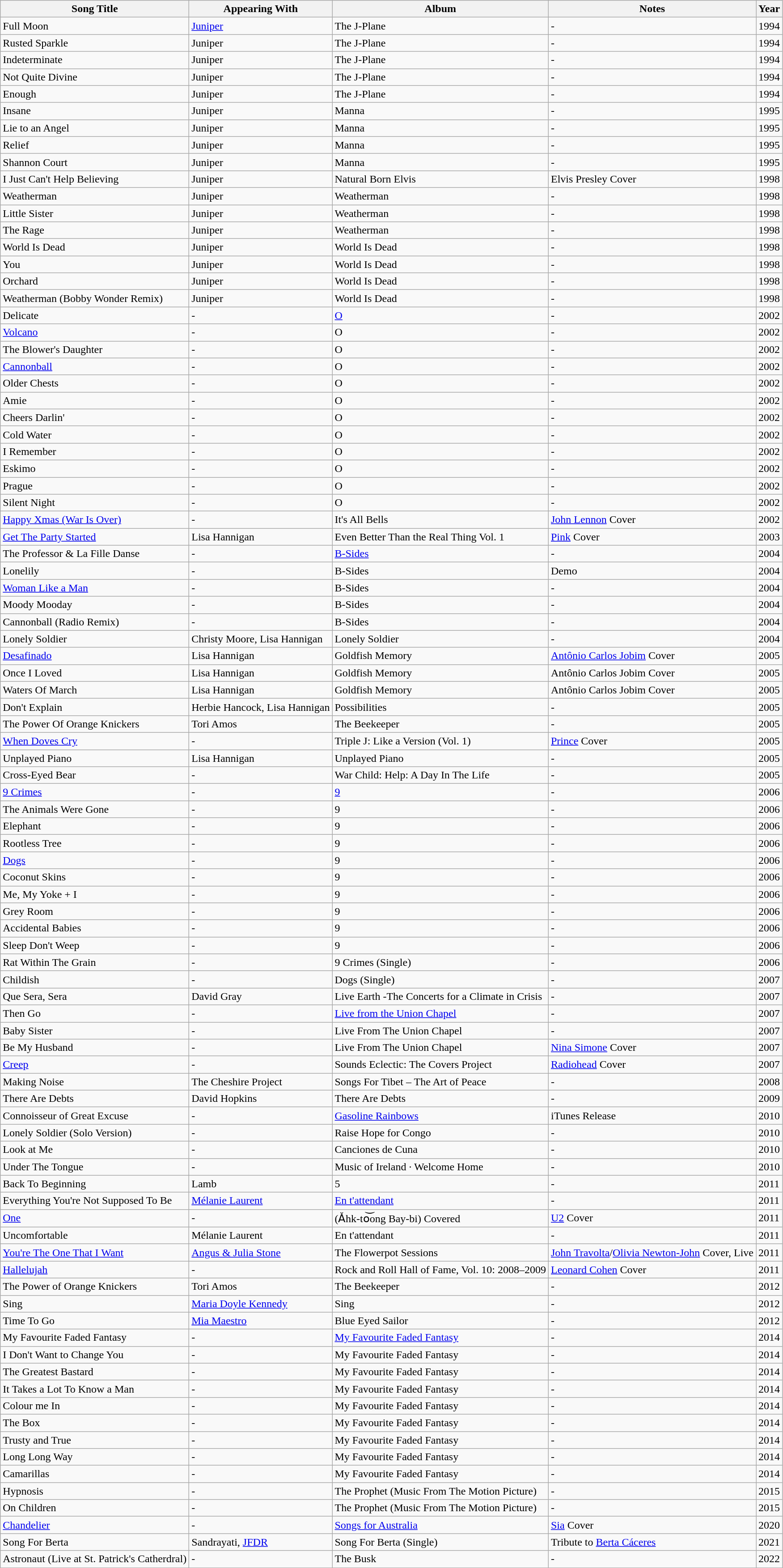<table class="wikitable sortable">
<tr>
<th>Song Title</th>
<th>Appearing With</th>
<th>Album</th>
<th>Notes</th>
<th>Year</th>
</tr>
<tr>
<td>Full Moon</td>
<td><a href='#'>Juniper</a></td>
<td>The J-Plane</td>
<td>-</td>
<td>1994</td>
</tr>
<tr>
<td>Rusted Sparkle</td>
<td>Juniper</td>
<td>The J-Plane</td>
<td>-</td>
<td>1994</td>
</tr>
<tr>
<td>Indeterminate</td>
<td>Juniper</td>
<td>The J-Plane</td>
<td>-</td>
<td>1994</td>
</tr>
<tr>
<td>Not Quite Divine</td>
<td>Juniper</td>
<td>The J-Plane</td>
<td>-</td>
<td>1994</td>
</tr>
<tr>
<td>Enough</td>
<td>Juniper</td>
<td>The J-Plane</td>
<td>-</td>
<td>1994</td>
</tr>
<tr>
<td>Insane</td>
<td>Juniper</td>
<td>Manna</td>
<td>-</td>
<td>1995</td>
</tr>
<tr>
<td>Lie to an Angel</td>
<td>Juniper</td>
<td>Manna</td>
<td>-</td>
<td>1995</td>
</tr>
<tr>
<td>Relief</td>
<td>Juniper</td>
<td>Manna</td>
<td>-</td>
<td>1995</td>
</tr>
<tr>
<td>Shannon Court</td>
<td>Juniper</td>
<td>Manna</td>
<td>-</td>
<td>1995</td>
</tr>
<tr>
<td>I Just Can't Help Believing</td>
<td>Juniper</td>
<td>Natural Born Elvis</td>
<td>Elvis Presley Cover</td>
<td>1998</td>
</tr>
<tr>
<td>Weatherman</td>
<td>Juniper</td>
<td>Weatherman</td>
<td>-</td>
<td>1998</td>
</tr>
<tr>
<td>Little Sister</td>
<td>Juniper</td>
<td>Weatherman</td>
<td>-</td>
<td>1998</td>
</tr>
<tr>
<td>The Rage</td>
<td>Juniper</td>
<td>Weatherman</td>
<td>-</td>
<td>1998</td>
</tr>
<tr>
<td>World Is Dead</td>
<td>Juniper</td>
<td>World Is Dead</td>
<td>-</td>
<td>1998</td>
</tr>
<tr>
<td>You</td>
<td>Juniper</td>
<td>World Is Dead</td>
<td>-</td>
<td>1998</td>
</tr>
<tr>
<td>Orchard</td>
<td>Juniper</td>
<td>World Is Dead</td>
<td>-</td>
<td>1998</td>
</tr>
<tr>
<td>Weatherman (Bobby Wonder Remix)</td>
<td>Juniper</td>
<td>World Is Dead</td>
<td>-</td>
<td>1998</td>
</tr>
<tr>
<td>Delicate</td>
<td>-</td>
<td><a href='#'>O</a></td>
<td>-</td>
<td>2002</td>
</tr>
<tr>
<td><a href='#'> Volcano</a></td>
<td>-</td>
<td>O</td>
<td>-</td>
<td>2002</td>
</tr>
<tr>
<td>The Blower's Daughter</td>
<td>-</td>
<td>O</td>
<td>-</td>
<td>2002</td>
</tr>
<tr>
<td><a href='#'>Cannonball</a></td>
<td>-</td>
<td>O</td>
<td>-</td>
<td>2002</td>
</tr>
<tr>
<td>Older Chests</td>
<td>-</td>
<td>O</td>
<td>-</td>
<td>2002</td>
</tr>
<tr>
<td>Amie</td>
<td>-</td>
<td>O</td>
<td>-</td>
<td>2002</td>
</tr>
<tr>
<td>Cheers Darlin'</td>
<td>-</td>
<td>O</td>
<td>-</td>
<td>2002</td>
</tr>
<tr>
<td>Cold Water</td>
<td>-</td>
<td>O</td>
<td>-</td>
<td>2002</td>
</tr>
<tr>
<td>I Remember</td>
<td>-</td>
<td>O</td>
<td>-</td>
<td>2002</td>
</tr>
<tr>
<td>Eskimo</td>
<td>-</td>
<td>O</td>
<td>-</td>
<td>2002</td>
</tr>
<tr>
<td>Prague</td>
<td>-</td>
<td>O</td>
<td>-</td>
<td>2002</td>
</tr>
<tr>
<td>Silent Night</td>
<td>-</td>
<td>O</td>
<td>-</td>
<td>2002</td>
</tr>
<tr>
<td><a href='#'>Happy Xmas (War Is Over)</a></td>
<td>-</td>
<td>It's All Bells</td>
<td><a href='#'>John Lennon</a> Cover</td>
<td>2002</td>
</tr>
<tr>
<td><a href='#'>Get The Party Started</a></td>
<td>Lisa Hannigan</td>
<td>Even Better Than the Real Thing Vol. 1</td>
<td><a href='#'>Pink</a> Cover</td>
<td>2003</td>
</tr>
<tr>
<td>The Professor & La Fille Danse</td>
<td>-</td>
<td><a href='#'>B-Sides</a></td>
<td>-</td>
<td>2004</td>
</tr>
<tr>
<td>Lonelily</td>
<td>-</td>
<td>B-Sides</td>
<td>Demo</td>
<td>2004</td>
</tr>
<tr>
<td><a href='#'>Woman Like a Man</a></td>
<td>-</td>
<td>B-Sides</td>
<td>-</td>
<td>2004</td>
</tr>
<tr>
<td>Moody Mooday</td>
<td>-</td>
<td>B-Sides</td>
<td>-</td>
<td>2004</td>
</tr>
<tr>
<td>Cannonball (Radio Remix)</td>
<td>-</td>
<td>B-Sides</td>
<td>-</td>
<td>2004</td>
</tr>
<tr>
<td>Lonely Soldier</td>
<td>Christy Moore, Lisa Hannigan</td>
<td>Lonely Soldier</td>
<td>-</td>
<td>2004</td>
</tr>
<tr>
<td><a href='#'>Desafinado</a></td>
<td>Lisa Hannigan</td>
<td>Goldfish Memory</td>
<td><a href='#'>Antônio Carlos Jobim</a> Cover</td>
<td>2005</td>
</tr>
<tr>
<td>Once I Loved</td>
<td>Lisa Hannigan</td>
<td>Goldfish Memory</td>
<td>Antônio Carlos Jobim Cover</td>
<td>2005</td>
</tr>
<tr>
<td>Waters Of March</td>
<td>Lisa Hannigan</td>
<td>Goldfish Memory</td>
<td>Antônio Carlos Jobim Cover</td>
<td>2005</td>
</tr>
<tr>
<td>Don't Explain</td>
<td>Herbie Hancock, Lisa Hannigan</td>
<td>Possibilities</td>
<td>-</td>
<td>2005</td>
</tr>
<tr>
<td>The Power Of Orange Knickers</td>
<td>Tori Amos</td>
<td>The Beekeeper</td>
<td>-</td>
<td>2005</td>
</tr>
<tr>
<td><a href='#'>When Doves Cry</a></td>
<td>-</td>
<td>Triple J: Like a Version (Vol. 1)</td>
<td><a href='#'>Prince</a> Cover</td>
<td>2005</td>
</tr>
<tr>
<td>Unplayed Piano</td>
<td>Lisa Hannigan</td>
<td>Unplayed Piano</td>
<td>-</td>
<td>2005</td>
</tr>
<tr>
<td>Cross-Eyed Bear</td>
<td>-</td>
<td>War Child: Help: A Day In The Life</td>
<td>-</td>
<td>2005</td>
</tr>
<tr>
<td><a href='#'>9 Crimes</a></td>
<td>-</td>
<td><a href='#'>9</a></td>
<td>-</td>
<td>2006</td>
</tr>
<tr>
<td>The Animals Were Gone</td>
<td>-</td>
<td>9</td>
<td>-</td>
<td>2006</td>
</tr>
<tr>
<td>Elephant</td>
<td>-</td>
<td>9</td>
<td>-</td>
<td>2006</td>
</tr>
<tr>
<td>Rootless Tree</td>
<td>-</td>
<td>9</td>
<td>-</td>
<td>2006</td>
</tr>
<tr>
<td><a href='#'>Dogs</a></td>
<td>-</td>
<td>9</td>
<td>-</td>
<td>2006</td>
</tr>
<tr>
<td>Coconut Skins</td>
<td>-</td>
<td>9</td>
<td>-</td>
<td>2006</td>
</tr>
<tr>
<td>Me, My Yoke + I</td>
<td>-</td>
<td>9</td>
<td>-</td>
<td>2006</td>
</tr>
<tr>
<td>Grey Room</td>
<td>-</td>
<td>9</td>
<td>-</td>
<td>2006</td>
</tr>
<tr>
<td>Accidental Babies</td>
<td>-</td>
<td>9</td>
<td>-</td>
<td>2006</td>
</tr>
<tr>
<td>Sleep Don't Weep</td>
<td>-</td>
<td>9</td>
<td>-</td>
<td>2006</td>
</tr>
<tr>
<td>Rat Within The Grain</td>
<td>-</td>
<td>9 Crimes (Single)</td>
<td>-</td>
<td>2006</td>
</tr>
<tr>
<td>Childish</td>
<td>-</td>
<td>Dogs (Single)</td>
<td>-</td>
<td>2007</td>
</tr>
<tr>
<td>Que Sera, Sera</td>
<td>David Gray</td>
<td>Live Earth -The Concerts for a Climate in Crisis</td>
<td>-</td>
<td>2007</td>
</tr>
<tr>
<td>Then Go</td>
<td>-</td>
<td><a href='#'>Live from the Union Chapel</a></td>
<td>-</td>
<td>2007</td>
</tr>
<tr>
<td>Baby Sister</td>
<td>-</td>
<td>Live From The Union Chapel</td>
<td>-</td>
<td>2007</td>
</tr>
<tr>
<td>Be My Husband</td>
<td>-</td>
<td>Live From The Union Chapel</td>
<td><a href='#'>Nina Simone</a> Cover</td>
<td>2007</td>
</tr>
<tr>
<td><a href='#'>Creep</a></td>
<td>-</td>
<td>Sounds Eclectic: The Covers Project</td>
<td><a href='#'>Radiohead</a> Cover</td>
<td>2007</td>
</tr>
<tr>
<td>Making Noise</td>
<td>The Cheshire Project</td>
<td>Songs For Tibet – The Art of Peace</td>
<td>-</td>
<td>2008</td>
</tr>
<tr>
<td>There Are Debts</td>
<td>David Hopkins</td>
<td>There Are Debts</td>
<td>-</td>
<td>2009</td>
</tr>
<tr>
<td>Connoisseur of Great Excuse</td>
<td>-</td>
<td><a href='#'>Gasoline Rainbows</a></td>
<td>iTunes Release</td>
<td>2010</td>
</tr>
<tr>
<td>Lonely Soldier (Solo Version)</td>
<td>-</td>
<td>Raise Hope for Congo</td>
<td>-</td>
<td>2010</td>
</tr>
<tr>
<td>Look at Me</td>
<td>-</td>
<td>Canciones de Cuna</td>
<td>-</td>
<td>2010</td>
</tr>
<tr>
<td>Under The Tongue</td>
<td>-</td>
<td>Music of Ireland · Welcome Home</td>
<td>-</td>
<td>2010</td>
</tr>
<tr>
<td>Back To Beginning</td>
<td>Lamb</td>
<td>5</td>
<td>-</td>
<td>2011</td>
</tr>
<tr>
<td>Everything You're Not Supposed To Be</td>
<td><a href='#'>Mélanie Laurent</a></td>
<td><a href='#'>En t'attendant</a></td>
<td>-</td>
<td>2011</td>
</tr>
<tr>
<td><a href='#'>One</a></td>
<td>-</td>
<td>(Ǎhk-to͝ong Bay-bi) Covered</td>
<td><a href='#'>U2</a> Cover</td>
<td>2011</td>
</tr>
<tr>
<td>Uncomfortable</td>
<td>Mélanie Laurent</td>
<td>En t'attendant</td>
<td>-</td>
<td>2011</td>
</tr>
<tr>
<td><a href='#'>You're The One That I Want</a></td>
<td><a href='#'>Angus & Julia Stone</a></td>
<td>The Flowerpot Sessions</td>
<td><a href='#'>John Travolta</a>/<a href='#'>Olivia Newton-John</a> Cover, Live</td>
<td>2011</td>
</tr>
<tr>
<td><a href='#'>Hallelujah</a></td>
<td>-</td>
<td>Rock and Roll Hall of Fame, Vol. 10: 2008–2009</td>
<td><a href='#'>Leonard Cohen</a> Cover</td>
<td>2011</td>
</tr>
<tr>
<td>The Power of Orange Knickers</td>
<td>Tori Amos</td>
<td>The Beekeeper</td>
<td>-</td>
<td>2012</td>
</tr>
<tr>
<td>Sing</td>
<td><a href='#'>Maria Doyle Kennedy</a></td>
<td>Sing</td>
<td>-</td>
<td>2012</td>
</tr>
<tr>
<td>Time To Go</td>
<td><a href='#'>Mia Maestro</a></td>
<td>Blue Eyed Sailor</td>
<td>-</td>
<td>2012</td>
</tr>
<tr>
<td>My Favourite Faded Fantasy</td>
<td>-</td>
<td><a href='#'>My Favourite Faded Fantasy</a></td>
<td>-</td>
<td>2014</td>
</tr>
<tr>
<td>I Don't Want to Change You</td>
<td>-</td>
<td>My Favourite Faded Fantasy</td>
<td>-</td>
<td>2014</td>
</tr>
<tr>
<td>The Greatest Bastard</td>
<td>-</td>
<td>My Favourite Faded Fantasy</td>
<td>-</td>
<td>2014</td>
</tr>
<tr>
<td>It Takes a Lot To Know a Man</td>
<td>-</td>
<td>My Favourite Faded Fantasy</td>
<td>-</td>
<td>2014</td>
</tr>
<tr>
<td>Colour me In</td>
<td>-</td>
<td>My Favourite Faded Fantasy</td>
<td>-</td>
<td>2014</td>
</tr>
<tr>
<td>The Box</td>
<td>-</td>
<td>My Favourite Faded Fantasy</td>
<td>-</td>
<td>2014</td>
</tr>
<tr>
<td>Trusty and True</td>
<td>-</td>
<td>My Favourite Faded Fantasy</td>
<td>-</td>
<td>2014</td>
</tr>
<tr>
<td>Long Long Way</td>
<td>-</td>
<td>My Favourite Faded Fantasy</td>
<td>-</td>
<td>2014</td>
</tr>
<tr>
<td>Camarillas</td>
<td>-</td>
<td>My Favourite Faded Fantasy</td>
<td>-</td>
<td>2014</td>
</tr>
<tr>
<td>Hypnosis</td>
<td>-</td>
<td>The Prophet (Music From The Motion Picture)</td>
<td>-</td>
<td>2015</td>
</tr>
<tr>
<td>On Children</td>
<td>-</td>
<td>The Prophet (Music From The Motion Picture)</td>
<td>-</td>
<td>2015</td>
</tr>
<tr>
<td><a href='#'>Chandelier</a></td>
<td>-</td>
<td><a href='#'>Songs for Australia</a></td>
<td><a href='#'>Sia</a> Cover</td>
<td>2020</td>
</tr>
<tr>
<td>Song For Berta</td>
<td>Sandrayati, <a href='#'>JFDR</a></td>
<td>Song For Berta (Single)</td>
<td>Tribute to <a href='#'>Berta Cáceres</a></td>
<td>2021</td>
</tr>
<tr>
<td>Astronaut (Live at St. Patrick's Catherdral)</td>
<td>-</td>
<td>The Busk</td>
<td>-</td>
<td>2022</td>
</tr>
</table>
